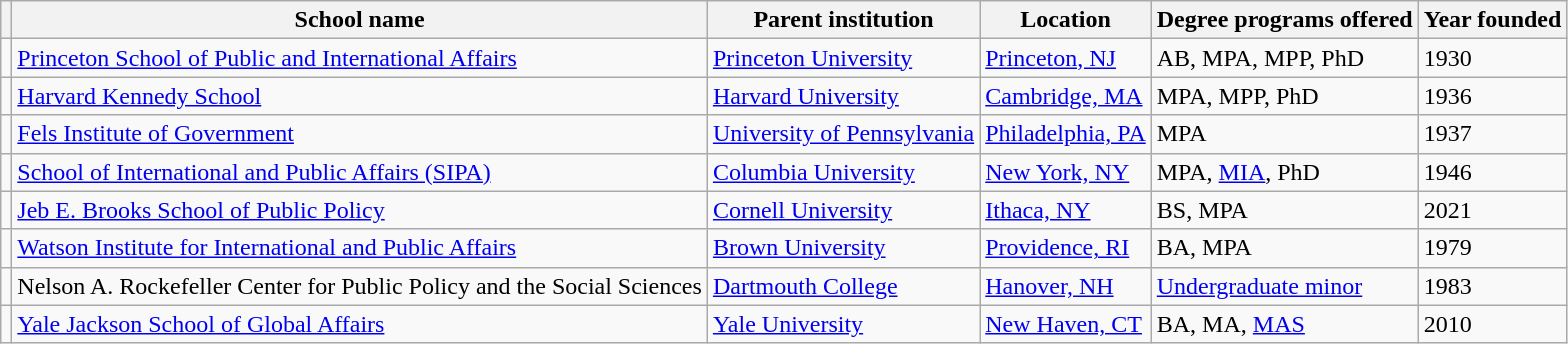<table class="wikitable sortable">
<tr>
<th></th>
<th>School name</th>
<th>Parent institution</th>
<th>Location</th>
<th>Degree programs offered</th>
<th>Year founded</th>
</tr>
<tr>
<td></td>
<td><a href='#'>Princeton School of Public and International Affairs</a></td>
<td><a href='#'>Princeton University</a></td>
<td><a href='#'>Princeton, NJ</a></td>
<td>AB, MPA, MPP, PhD</td>
<td>1930</td>
</tr>
<tr>
<td></td>
<td><a href='#'>Harvard Kennedy School</a></td>
<td><a href='#'>Harvard University</a></td>
<td><a href='#'>Cambridge, MA</a></td>
<td>MPA, MPP, PhD</td>
<td>1936</td>
</tr>
<tr>
<td></td>
<td><a href='#'>Fels Institute of Government</a></td>
<td><a href='#'>University of Pennsylvania</a></td>
<td><a href='#'>Philadelphia, PA</a></td>
<td>MPA</td>
<td>1937</td>
</tr>
<tr>
<td></td>
<td><a href='#'>School of International and Public Affairs (SIPA)</a></td>
<td><a href='#'>Columbia University</a></td>
<td><a href='#'>New York, NY</a></td>
<td>MPA, <a href='#'>MIA</a>, PhD</td>
<td>1946</td>
</tr>
<tr>
<td></td>
<td><a href='#'>Jeb E. Brooks School of Public Policy</a></td>
<td><a href='#'>Cornell University</a></td>
<td><a href='#'>Ithaca, NY</a></td>
<td>BS, MPA</td>
<td>2021</td>
</tr>
<tr>
<td></td>
<td><a href='#'>Watson Institute for International and Public Affairs</a></td>
<td><a href='#'>Brown University</a></td>
<td><a href='#'>Providence, RI</a></td>
<td>BA, MPA</td>
<td>1979</td>
</tr>
<tr>
<td></td>
<td>Nelson A. Rockefeller Center for Public Policy and the Social Sciences</td>
<td><a href='#'>Dartmouth College</a></td>
<td><a href='#'>Hanover, NH</a></td>
<td><a href='#'>Undergraduate minor</a></td>
<td>1983</td>
</tr>
<tr>
<td></td>
<td><a href='#'>Yale Jackson School of Global Affairs</a></td>
<td><a href='#'>Yale University</a></td>
<td><a href='#'>New Haven, CT</a></td>
<td>BA, MA, <a href='#'>MAS</a></td>
<td>2010</td>
</tr>
</table>
